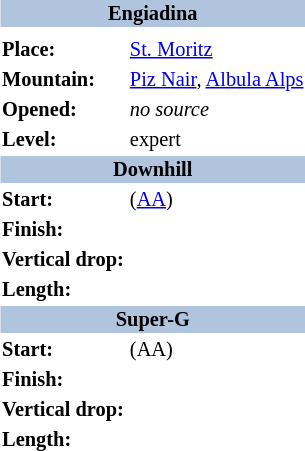<table border=0 class="toccolours float-right" align="right" style="margin:0 0 0.5em 1em; font-size: 85%;">
<tr>
<th bgcolor=#b0c4de colspan=2 align="center">Engiadina</th>
</tr>
<tr>
<td align="center" colspan=2></td>
</tr>
<tr>
<td><strong>Place:</strong></td>
<td> <a href='#'>St. Moritz</a></td>
</tr>
<tr>
<td><strong>Mountain:</strong></td>
<td><a href='#'>Piz Nair</a>, <a href='#'>Albula Alps</a></td>
</tr>
<tr>
<td><strong>Opened:</strong></td>
<td><em>no source</em></td>
</tr>
<tr>
<td><strong>Level:</strong></td>
<td> expert</td>
</tr>
<tr>
<th bgcolor=#b0c4de colspan=2 align="center">Downhill</th>
</tr>
<tr>
<td><strong>Start:</strong></td>
<td> (<a href='#'>AA</a>)</td>
</tr>
<tr>
<td><strong>Finish:</strong></td>
<td></td>
</tr>
<tr>
<td><strong>Vertical drop:</strong></td>
<td></td>
</tr>
<tr>
<td><strong>Length:</strong></td>
<td></td>
</tr>
<tr>
<th bgcolor=#b0c4de colspan=2 align="center">Super-G</th>
</tr>
<tr>
<td><strong>Start:</strong></td>
<td> (AA)</td>
</tr>
<tr>
<td><strong>Finish:</strong></td>
<td></td>
</tr>
<tr>
<td><strong>Vertical drop:</strong></td>
<td></td>
</tr>
<tr>
<td><strong>Length:</strong></td>
<td></td>
</tr>
</table>
